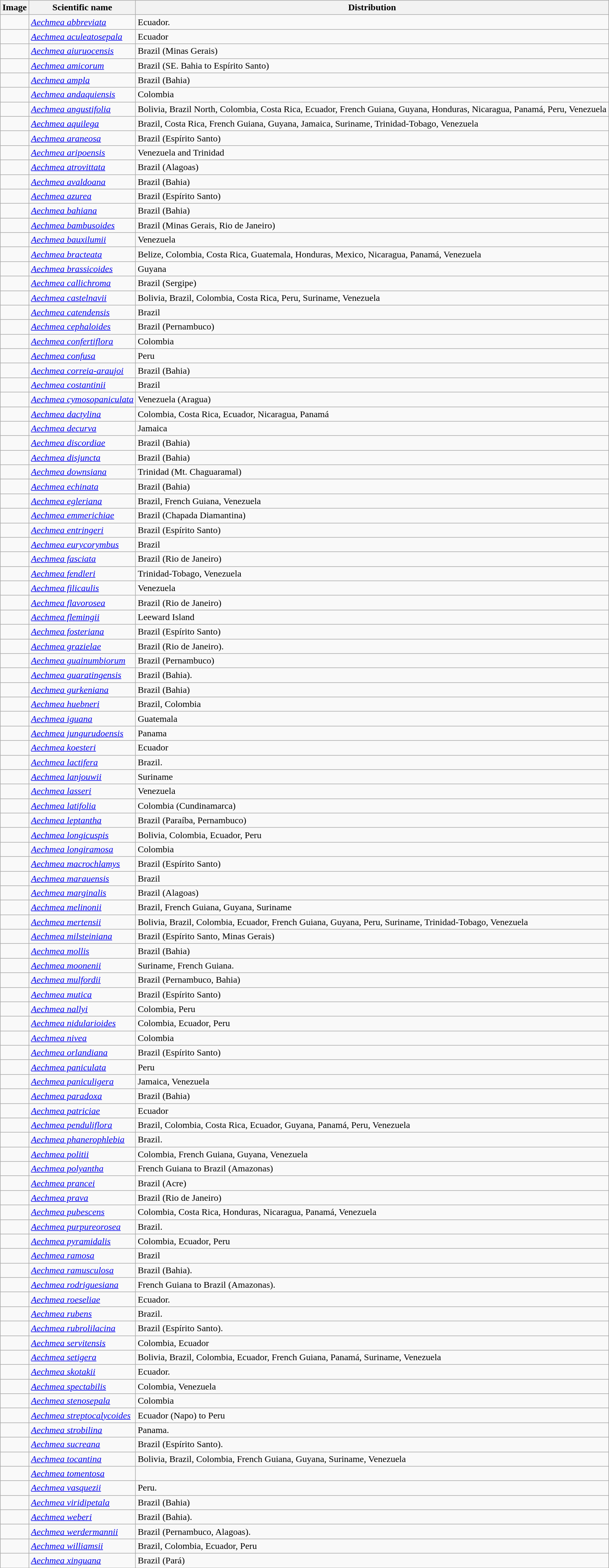<table class="wikitable sortable">
<tr>
<th>Image</th>
<th>Scientific name</th>
<th>Distribution</th>
</tr>
<tr>
<td></td>
<td><em><a href='#'>Aechmea abbreviata</a></em> </td>
<td>Ecuador.</td>
</tr>
<tr>
<td></td>
<td><em><a href='#'>Aechmea aculeatosepala</a></em> </td>
<td>Ecuador</td>
</tr>
<tr>
<td></td>
<td><em><a href='#'>Aechmea aiuruocensis</a></em> </td>
<td>Brazil (Minas Gerais)</td>
</tr>
<tr>
<td></td>
<td><em><a href='#'>Aechmea amicorum</a></em> </td>
<td>Brazil (SE. Bahia to Espírito Santo)</td>
</tr>
<tr>
<td></td>
<td><em><a href='#'>Aechmea ampla</a></em> </td>
<td>Brazil (Bahia)</td>
</tr>
<tr>
<td></td>
<td><em><a href='#'>Aechmea andaquiensis</a></em> </td>
<td>Colombia</td>
</tr>
<tr>
<td></td>
<td><em><a href='#'>Aechmea angustifolia</a></em> </td>
<td>Bolivia, Brazil North, Colombia, Costa Rica, Ecuador, French Guiana, Guyana, Honduras, Nicaragua, Panamá, Peru, Venezuela</td>
</tr>
<tr>
<td></td>
<td><em><a href='#'>Aechmea aquilega</a></em> </td>
<td>Brazil, Costa Rica, French Guiana, Guyana, Jamaica, Suriname, Trinidad-Tobago, Venezuela</td>
</tr>
<tr>
<td></td>
<td><em><a href='#'>Aechmea araneosa</a></em> </td>
<td>Brazil (Espírito Santo)</td>
</tr>
<tr>
<td></td>
<td><em><a href='#'>Aechmea aripoensis</a></em> </td>
<td>Venezuela and Trinidad</td>
</tr>
<tr>
<td></td>
<td><em><a href='#'>Aechmea atrovittata</a></em> </td>
<td>Brazil (Alagoas)</td>
</tr>
<tr>
<td></td>
<td><em><a href='#'>Aechmea avaldoana</a></em> </td>
<td>Brazil (Bahia)</td>
</tr>
<tr>
<td></td>
<td><em><a href='#'>Aechmea azurea</a></em> </td>
<td>Brazil (Espírito Santo)</td>
</tr>
<tr>
<td></td>
<td><em><a href='#'>Aechmea bahiana</a></em> </td>
<td>Brazil (Bahia)</td>
</tr>
<tr>
<td></td>
<td><em><a href='#'>Aechmea bambusoides</a></em> </td>
<td>Brazil (Minas Gerais, Rio de Janeiro)</td>
</tr>
<tr>
<td></td>
<td><em><a href='#'>Aechmea bauxilumii</a></em> </td>
<td>Venezuela</td>
</tr>
<tr>
<td></td>
<td><em><a href='#'>Aechmea bracteata</a></em> </td>
<td>Belize, Colombia, Costa Rica, Guatemala, Honduras, Mexico, Nicaragua, Panamá, Venezuela</td>
</tr>
<tr>
<td></td>
<td><em><a href='#'>Aechmea brassicoides</a></em> </td>
<td>Guyana</td>
</tr>
<tr>
<td></td>
<td><em><a href='#'>Aechmea callichroma</a></em> </td>
<td>Brazil (Sergipe)</td>
</tr>
<tr>
<td></td>
<td><em><a href='#'>Aechmea castelnavii</a></em> </td>
<td>Bolivia, Brazil, Colombia, Costa Rica, Peru, Suriname, Venezuela</td>
</tr>
<tr>
<td></td>
<td><em><a href='#'>Aechmea catendensis</a></em> </td>
<td>Brazil</td>
</tr>
<tr>
<td></td>
<td><em><a href='#'>Aechmea cephaloides</a></em> </td>
<td>Brazil (Pernambuco)</td>
</tr>
<tr>
<td></td>
<td><em><a href='#'>Aechmea confertiflora</a></em> </td>
<td>Colombia</td>
</tr>
<tr>
<td></td>
<td><em><a href='#'>Aechmea confusa</a></em> </td>
<td>Peru</td>
</tr>
<tr>
<td></td>
<td><em><a href='#'>Aechmea correia-araujoi</a></em> </td>
<td>Brazil (Bahia)</td>
</tr>
<tr>
<td></td>
<td><em><a href='#'>Aechmea costantinii</a></em> </td>
<td>Brazil</td>
</tr>
<tr>
<td></td>
<td><em><a href='#'>Aechmea cymosopaniculata</a></em> </td>
<td>Venezuela (Aragua)</td>
</tr>
<tr>
<td></td>
<td><em><a href='#'>Aechmea dactylina</a></em> </td>
<td>Colombia, Costa Rica, Ecuador, Nicaragua, Panamá</td>
</tr>
<tr>
<td></td>
<td><em><a href='#'>Aechmea decurva</a></em> </td>
<td>Jamaica</td>
</tr>
<tr>
<td></td>
<td><em><a href='#'>Aechmea discordiae</a></em> </td>
<td>Brazil (Bahia)</td>
</tr>
<tr>
<td></td>
<td><em><a href='#'>Aechmea disjuncta</a></em> </td>
<td>Brazil (Bahia)</td>
</tr>
<tr>
<td></td>
<td><em><a href='#'>Aechmea downsiana</a></em> </td>
<td>Trinidad (Mt. Chaguaramal)</td>
</tr>
<tr>
<td></td>
<td><em><a href='#'>Aechmea echinata</a></em> </td>
<td>Brazil (Bahia)</td>
</tr>
<tr>
<td></td>
<td><em><a href='#'>Aechmea egleriana</a></em> </td>
<td>Brazil, French Guiana, Venezuela</td>
</tr>
<tr>
<td></td>
<td><em><a href='#'>Aechmea emmerichiae</a></em> </td>
<td>Brazil (Chapada Diamantina)</td>
</tr>
<tr>
<td></td>
<td><em><a href='#'>Aechmea entringeri</a></em> </td>
<td>Brazil (Espírito Santo)</td>
</tr>
<tr>
<td></td>
<td><em><a href='#'>Aechmea eurycorymbus</a></em> </td>
<td>Brazil</td>
</tr>
<tr>
<td></td>
<td><em><a href='#'>Aechmea fasciata</a></em> </td>
<td>Brazil (Rio de Janeiro)</td>
</tr>
<tr>
<td></td>
<td><em><a href='#'>Aechmea fendleri</a></em> </td>
<td>Trinidad-Tobago, Venezuela</td>
</tr>
<tr>
<td></td>
<td><em><a href='#'>Aechmea filicaulis</a></em> </td>
<td>Venezuela</td>
</tr>
<tr>
<td></td>
<td><em><a href='#'>Aechmea flavorosea</a></em> </td>
<td>Brazil (Rio de Janeiro)</td>
</tr>
<tr>
<td></td>
<td><em><a href='#'>Aechmea flemingii</a></em> </td>
<td>Leeward Island</td>
</tr>
<tr>
<td></td>
<td><em><a href='#'>Aechmea fosteriana</a></em> </td>
<td>Brazil (Espírito Santo)</td>
</tr>
<tr>
<td></td>
<td><em><a href='#'>Aechmea grazielae</a></em> </td>
<td>Brazil (Rio de Janeiro).</td>
</tr>
<tr>
<td></td>
<td><em><a href='#'>Aechmea guainumbiorum</a></em> </td>
<td>Brazil (Pernambuco)</td>
</tr>
<tr>
<td></td>
<td><em><a href='#'>Aechmea guaratingensis</a></em> </td>
<td>Brazil (Bahia).</td>
</tr>
<tr>
<td></td>
<td><em><a href='#'>Aechmea gurkeniana</a></em> </td>
<td>Brazil (Bahia)</td>
</tr>
<tr>
<td></td>
<td><em><a href='#'>Aechmea huebneri</a></em> </td>
<td>Brazil, Colombia</td>
</tr>
<tr>
<td></td>
<td><em><a href='#'>Aechmea iguana</a></em> </td>
<td>Guatemala</td>
</tr>
<tr>
<td></td>
<td><em><a href='#'>Aechmea jungurudoensis</a></em> </td>
<td>Panama</td>
</tr>
<tr>
<td></td>
<td><em><a href='#'>Aechmea koesteri</a></em> </td>
<td>Ecuador</td>
</tr>
<tr>
<td></td>
<td><em><a href='#'>Aechmea lactifera</a></em> </td>
<td>Brazil.</td>
</tr>
<tr>
<td></td>
<td><em><a href='#'>Aechmea lanjouwii</a></em> </td>
<td>Suriname</td>
</tr>
<tr>
<td></td>
<td><em><a href='#'>Aechmea lasseri</a></em> </td>
<td>Venezuela</td>
</tr>
<tr>
<td></td>
<td><em><a href='#'>Aechmea latifolia</a></em> </td>
<td>Colombia (Cundinamarca)</td>
</tr>
<tr>
<td></td>
<td><em><a href='#'>Aechmea leptantha</a></em> </td>
<td>Brazil (Paraíba, Pernambuco)</td>
</tr>
<tr>
<td></td>
<td><em><a href='#'>Aechmea longicuspis</a></em> </td>
<td>Bolivia, Colombia, Ecuador, Peru</td>
</tr>
<tr>
<td></td>
<td><em><a href='#'>Aechmea longiramosa</a></em> </td>
<td>Colombia</td>
</tr>
<tr>
<td></td>
<td><em><a href='#'>Aechmea macrochlamys</a></em> </td>
<td>Brazil (Espírito Santo)</td>
</tr>
<tr>
<td></td>
<td><em><a href='#'>Aechmea marauensis</a></em> </td>
<td>Brazil</td>
</tr>
<tr>
<td></td>
<td><em><a href='#'>Aechmea marginalis</a></em> </td>
<td>Brazil (Alagoas)</td>
</tr>
<tr>
<td></td>
<td><em><a href='#'>Aechmea melinonii</a></em> </td>
<td>Brazil, French Guiana, Guyana, Suriname</td>
</tr>
<tr>
<td></td>
<td><em><a href='#'>Aechmea mertensii</a></em> </td>
<td>Bolivia, Brazil, Colombia, Ecuador, French Guiana, Guyana, Peru, Suriname, Trinidad-Tobago, Venezuela</td>
</tr>
<tr>
<td></td>
<td><em><a href='#'>Aechmea milsteiniana</a></em> </td>
<td>Brazil (Espírito Santo, Minas Gerais)</td>
</tr>
<tr>
<td></td>
<td><em><a href='#'>Aechmea mollis</a></em> </td>
<td>Brazil (Bahia)</td>
</tr>
<tr>
<td></td>
<td><em><a href='#'>Aechmea moonenii</a></em> </td>
<td>Suriname, French Guiana.</td>
</tr>
<tr>
<td></td>
<td><em><a href='#'>Aechmea mulfordii</a></em> </td>
<td>Brazil (Pernambuco, Bahia)</td>
</tr>
<tr>
<td></td>
<td><em><a href='#'>Aechmea mutica</a></em> </td>
<td>Brazil (Espírito Santo)</td>
</tr>
<tr>
<td></td>
<td><em><a href='#'>Aechmea nallyi</a></em> </td>
<td>Colombia, Peru</td>
</tr>
<tr>
<td></td>
<td><em><a href='#'>Aechmea nidularioides</a></em> </td>
<td>Colombia, Ecuador, Peru</td>
</tr>
<tr>
<td></td>
<td><em><a href='#'>Aechmea nivea</a></em> </td>
<td>Colombia</td>
</tr>
<tr>
<td></td>
<td><em><a href='#'>Aechmea orlandiana</a></em> </td>
<td>Brazil (Espírito Santo)</td>
</tr>
<tr>
<td></td>
<td><em><a href='#'>Aechmea paniculata</a></em> </td>
<td>Peru</td>
</tr>
<tr>
<td></td>
<td><em><a href='#'>Aechmea paniculigera</a></em> </td>
<td>Jamaica, Venezuela</td>
</tr>
<tr>
<td></td>
<td><em><a href='#'>Aechmea paradoxa</a></em> </td>
<td>Brazil (Bahia)</td>
</tr>
<tr>
<td></td>
<td><em><a href='#'>Aechmea patriciae</a></em> </td>
<td>Ecuador</td>
</tr>
<tr>
<td></td>
<td><em><a href='#'>Aechmea penduliflora</a></em> </td>
<td>Brazil, Colombia, Costa Rica, Ecuador, Guyana, Panamá, Peru, Venezuela</td>
</tr>
<tr>
<td></td>
<td><em><a href='#'>Aechmea phanerophlebia</a></em> </td>
<td>Brazil.</td>
</tr>
<tr>
<td></td>
<td><em><a href='#'>Aechmea politii</a></em> </td>
<td>Colombia, French Guiana, Guyana, Venezuela</td>
</tr>
<tr>
<td></td>
<td><em><a href='#'>Aechmea polyantha</a></em> </td>
<td>French Guiana to Brazil (Amazonas)</td>
</tr>
<tr>
<td></td>
<td><em><a href='#'>Aechmea prancei</a></em> </td>
<td>Brazil (Acre)</td>
</tr>
<tr>
<td></td>
<td><em><a href='#'>Aechmea prava</a></em> </td>
<td>Brazil (Rio de Janeiro)</td>
</tr>
<tr>
<td></td>
<td><em><a href='#'>Aechmea pubescens</a></em> </td>
<td>Colombia, Costa Rica, Honduras, Nicaragua, Panamá, Venezuela</td>
</tr>
<tr>
<td></td>
<td><em><a href='#'>Aechmea purpureorosea</a></em> </td>
<td>Brazil.</td>
</tr>
<tr>
<td></td>
<td><em><a href='#'>Aechmea pyramidalis</a></em> </td>
<td>Colombia, Ecuador, Peru</td>
</tr>
<tr>
<td></td>
<td><em><a href='#'>Aechmea ramosa</a></em> </td>
<td>Brazil</td>
</tr>
<tr>
<td></td>
<td><em><a href='#'>Aechmea ramusculosa</a></em> </td>
<td>Brazil (Bahia).</td>
</tr>
<tr>
<td></td>
<td><em><a href='#'>Aechmea rodriguesiana</a></em> </td>
<td>French Guiana to Brazil (Amazonas).</td>
</tr>
<tr>
<td></td>
<td><em><a href='#'>Aechmea roeseliae</a></em> </td>
<td>Ecuador.</td>
</tr>
<tr>
<td></td>
<td><em><a href='#'>Aechmea rubens</a></em> </td>
<td>Brazil.</td>
</tr>
<tr>
<td></td>
<td><em><a href='#'>Aechmea rubrolilacina</a></em> </td>
<td>Brazil (Espírito Santo).</td>
</tr>
<tr>
<td></td>
<td><em><a href='#'>Aechmea servitensis</a></em> </td>
<td>Colombia, Ecuador</td>
</tr>
<tr>
<td></td>
<td><em><a href='#'>Aechmea setigera</a></em> </td>
<td>Bolivia, Brazil, Colombia, Ecuador, French Guiana, Panamá, Suriname, Venezuela</td>
</tr>
<tr>
<td></td>
<td><em><a href='#'>Aechmea skotakii</a></em> </td>
<td>Ecuador.</td>
</tr>
<tr>
<td></td>
<td><em><a href='#'>Aechmea spectabilis</a></em> </td>
<td>Colombia, Venezuela</td>
</tr>
<tr>
<td></td>
<td><em><a href='#'>Aechmea stenosepala</a></em> </td>
<td>Colombia</td>
</tr>
<tr>
<td></td>
<td><em><a href='#'>Aechmea streptocalycoides</a></em> </td>
<td>Ecuador (Napo) to Peru</td>
</tr>
<tr>
<td></td>
<td><em><a href='#'>Aechmea strobilina</a></em> </td>
<td>Panama.</td>
</tr>
<tr>
<td></td>
<td><em><a href='#'>Aechmea sucreana</a></em> </td>
<td>Brazil (Espírito Santo).</td>
</tr>
<tr>
<td></td>
<td><em><a href='#'>Aechmea tocantina</a></em> </td>
<td>Bolivia, Brazil, Colombia, French Guiana, Guyana, Suriname, Venezuela</td>
</tr>
<tr>
<td></td>
<td><em><a href='#'>Aechmea tomentosa</a></em> </td>
<td></td>
</tr>
<tr>
<td></td>
<td><em><a href='#'>Aechmea vasquezii</a></em> </td>
<td>Peru.</td>
</tr>
<tr>
<td></td>
<td><em><a href='#'>Aechmea viridipetala</a></em> </td>
<td>Brazil (Bahia)</td>
</tr>
<tr>
<td></td>
<td><em><a href='#'>Aechmea weberi</a></em> </td>
<td>Brazil (Bahia).</td>
</tr>
<tr>
<td></td>
<td><em><a href='#'>Aechmea werdermannii</a></em> </td>
<td>Brazil (Pernambuco, Alagoas).</td>
</tr>
<tr>
<td></td>
<td><em><a href='#'>Aechmea williamsii</a></em> </td>
<td>Brazil, Colombia, Ecuador, Peru</td>
</tr>
<tr>
<td></td>
<td><em><a href='#'>Aechmea xinguana</a></em> </td>
<td>Brazil (Pará)</td>
</tr>
<tr>
</tr>
</table>
